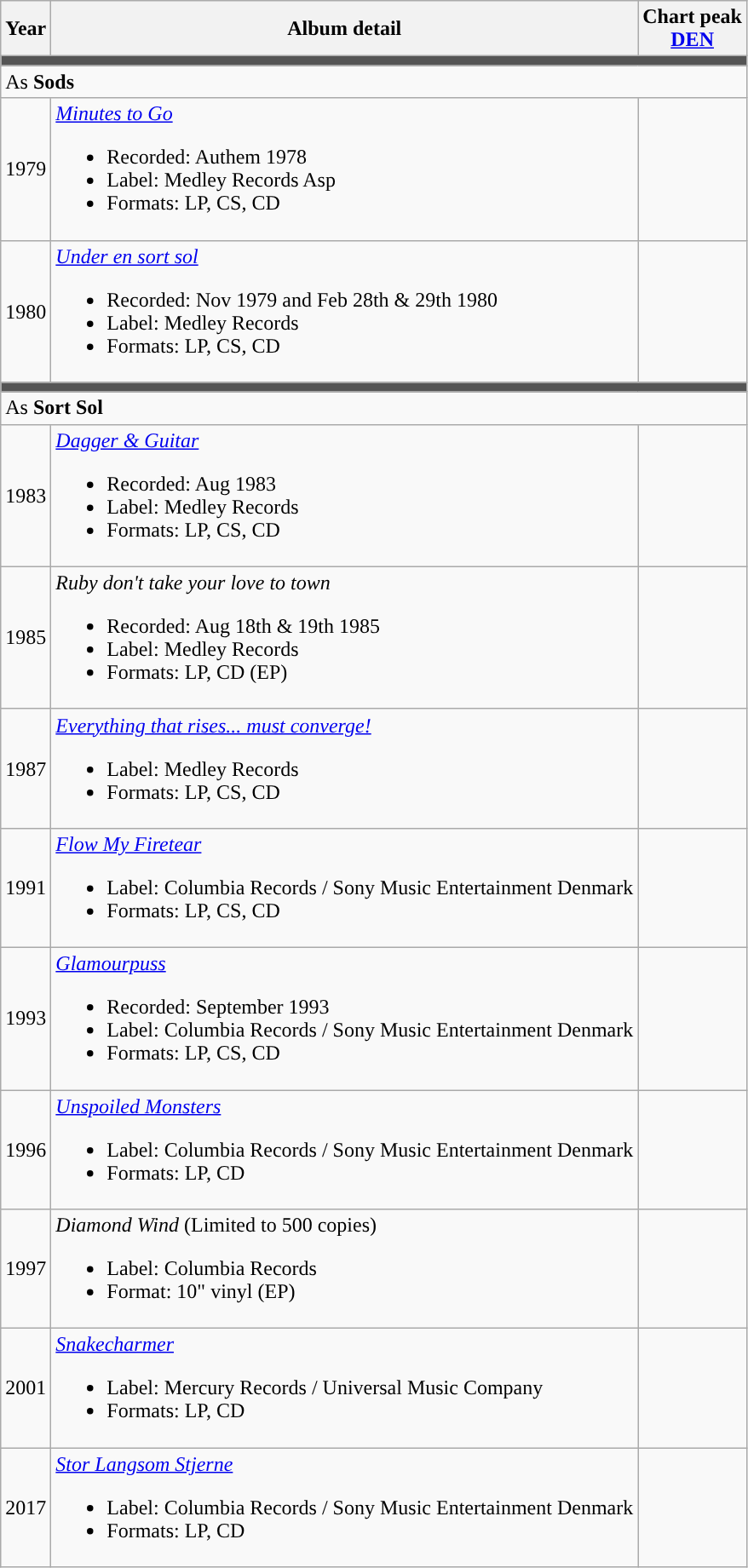<table class="wikitable">
<tr>
<th>Year</th>
<th>Album detail</th>
<th>Chart peak <br><a href='#'>DEN</a></th>
</tr>
<tr>
<td colspan="3" style="background:#555;"></td>
</tr>
<tr>
<td colspan=3>As <strong>Sods</strong></td>
</tr>
<tr>
<td style="test-align:center;">1979</td>
<td><em><a href='#'>Minutes to Go</a></em><br><ul><li>Recorded: Authem 1978</li><li>Label: Medley Records Asp</li><li>Formats: LP, CS, CD</li></ul></td>
<td></td>
</tr>
<tr>
<td style="test-align:center;">1980</td>
<td><em><a href='#'>Under en sort sol</a></em><br><ul><li>Recorded: Nov 1979 and Feb 28th & 29th 1980</li><li>Label: Medley Records</li><li>Formats: LP, CS, CD</li></ul></td>
<td></td>
</tr>
<tr>
<td colspan="3" style="background:#555;"></td>
</tr>
<tr>
<td colspan=3>As <strong>Sort Sol</strong></td>
</tr>
<tr>
<td style="test-align:center;">1983</td>
<td><em><a href='#'>Dagger & Guitar</a></em><br><ul><li>Recorded: Aug 1983</li><li>Label: Medley Records</li><li>Formats: LP, CS, CD</li></ul></td>
<td></td>
</tr>
<tr>
<td style="test-align:center;">1985</td>
<td><em>Ruby don't take your love to town</em><br><ul><li>Recorded: Aug 18th & 19th 1985</li><li>Label: Medley Records</li><li>Formats: LP, CD (EP)</li></ul></td>
<td></td>
</tr>
<tr>
<td style="test-align:center;">1987</td>
<td><em><a href='#'>Everything that rises... must converge!</a></em><br><ul><li>Label: Medley Records</li><li>Formats: LP, CS, CD</li></ul></td>
<td></td>
</tr>
<tr>
<td style="test-align:center;">1991</td>
<td><em><a href='#'>Flow My Firetear</a></em><br><ul><li>Label: Columbia Records / Sony Music Entertainment Denmark</li><li>Formats: LP, CS, CD</li></ul></td>
<td></td>
</tr>
<tr>
<td style="test-align:center;">1993</td>
<td><em><a href='#'>Glamourpuss</a></em><br><ul><li>Recorded: September 1993</li><li>Label: Columbia Records / Sony Music Entertainment Denmark</li><li>Formats: LP, CS, CD</li></ul></td>
<td></td>
</tr>
<tr>
<td style="test-align:center;">1996</td>
<td><em><a href='#'>Unspoiled Monsters</a></em><br><ul><li>Label: Columbia Records / Sony Music Entertainment Denmark</li><li>Formats: LP, CD</li></ul></td>
<td></td>
</tr>
<tr>
<td style="test-align:center;">1997</td>
<td><em>Diamond Wind</em> (Limited to 500 copies)<br><ul><li>Label: Columbia Records</li><li>Format: 10" vinyl (EP)</li></ul></td>
<td></td>
</tr>
<tr>
<td style="test-align:center;2">2001</td>
<td><em><a href='#'>Snakecharmer</a></em><br><ul><li>Label: Mercury Records / Universal Music Company</li><li>Formats: LP, CD</li></ul></td>
<td></td>
</tr>
<tr>
<td style="test-align:center;2">2017</td>
<td><em><a href='#'>Stor Langsom Stjerne</a></em><br><ul><li>Label: Columbia Records / Sony Music Entertainment Denmark</li><li>Formats: LP, CD</li></ul></td>
<td></td>
</tr>
</table>
